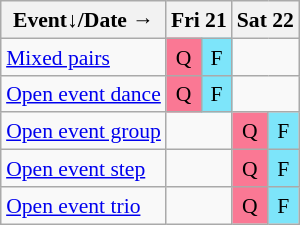<table class="wikitable" style="margin:0.5em auto; font-size:90%; line-height:1.25em;">
<tr style="text-align:center;">
<th>Event↓/Date →</th>
<th colspan=2>Fri 21</th>
<th colspan=2>Sat 22</th>
</tr>
<tr style="text-align:center;">
<td style="text-align:left;"><a href='#'>Mixed pairs</a></td>
<td style="background-color:#FA7894;text-align:center;">Q</td>
<td style="background-color:#7DE5FA;">F</td>
<td colspan=2></td>
</tr>
<tr style="text-align:center;">
<td style="text-align:left;"><a href='#'>Open event dance</a></td>
<td style="background-color:#FA7894;text-align:center;">Q</td>
<td style="background-color:#7DE5FA;">F</td>
<td colspan=2></td>
</tr>
<tr style="text-align:center;">
<td style="text-align:left;"><a href='#'>Open event group</a></td>
<td colspan=2></td>
<td style="background-color:#FA7894;text-align:center;">Q</td>
<td style="background-color:#7DE5FA;">F</td>
</tr>
<tr style="text-align:center;">
<td style="text-align:left;"><a href='#'>Open event step</a></td>
<td colspan=2></td>
<td style="background-color:#FA7894;text-align:center;">Q</td>
<td style="background-color:#7DE5FA;">F</td>
</tr>
<tr style="text-align:center;">
<td style="text-align:left;"><a href='#'>Open event trio</a></td>
<td colspan=2></td>
<td style="background-color:#FA7894;text-align:center;">Q</td>
<td style="background-color:#7DE5FA;">F</td>
</tr>
</table>
